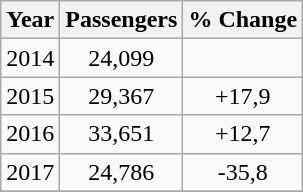<table class="wikitable" style="text-align:center">
<tr>
<th>Year</th>
<th>Passengers</th>
<th>% Change</th>
</tr>
<tr>
<td>2014</td>
<td>24,099</td>
<td></td>
</tr>
<tr>
<td>2015</td>
<td>29,367 </td>
<td>+17,9</td>
</tr>
<tr>
<td>2016</td>
<td>33,651 </td>
<td>+12,7</td>
</tr>
<tr>
<td>2017</td>
<td>24,786 </td>
<td>-35,8</td>
</tr>
<tr>
</tr>
</table>
